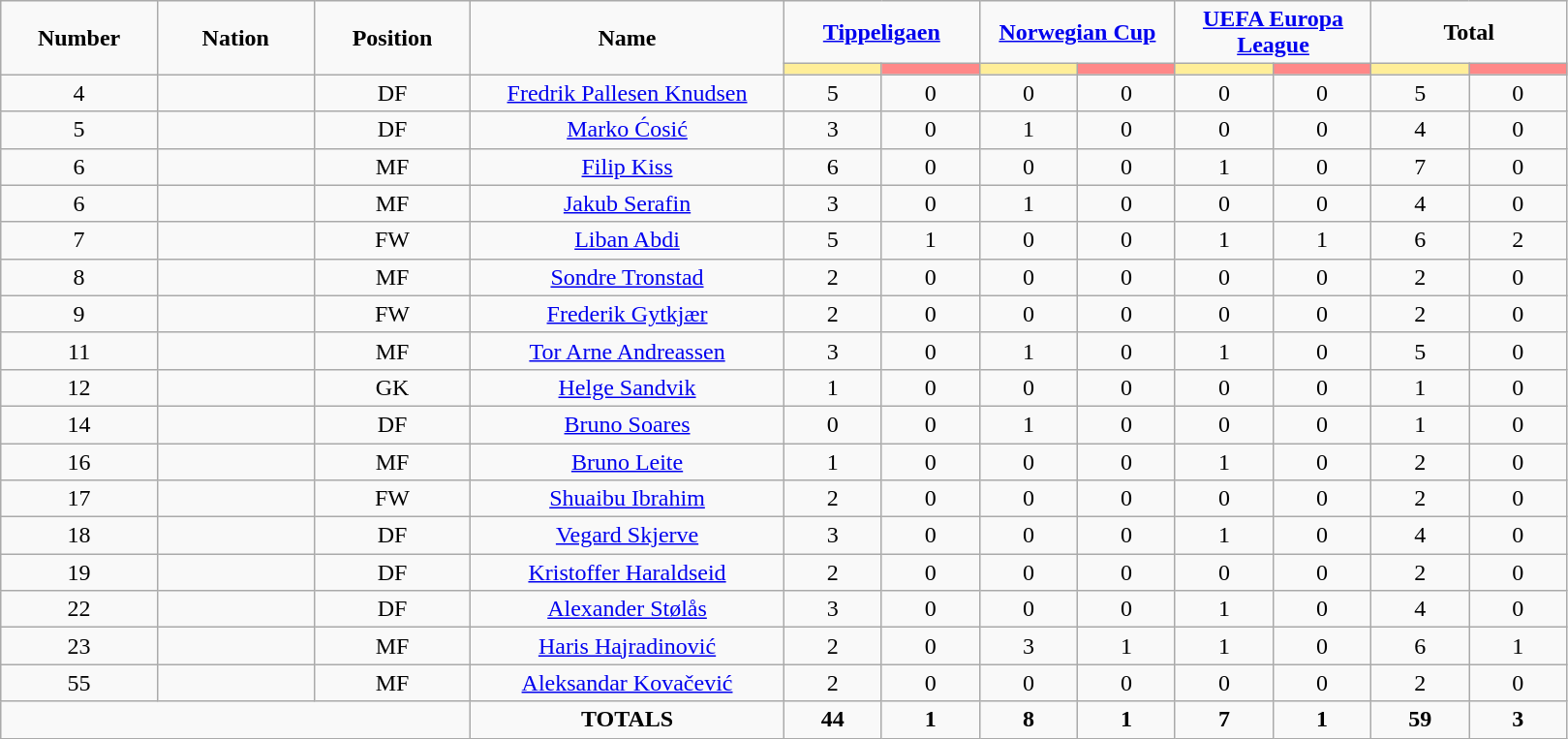<table class="wikitable" style="font-size: 100%; text-align: center;">
<tr>
<td rowspan="2" width="10%" align="center"><strong>Number</strong></td>
<td rowspan="2" width="10%" align="center"><strong>Nation</strong></td>
<td rowspan="2" width="10%" align="center"><strong>Position</strong></td>
<td rowspan="2" width="20%" align="center"><strong>Name</strong></td>
<td colspan="2" align="center"><strong><a href='#'>Tippeligaen</a></strong></td>
<td colspan="2" align="center"><strong><a href='#'>Norwegian Cup</a></strong></td>
<td colspan="2" align="center"><strong><a href='#'>UEFA Europa League</a></strong></td>
<td colspan="2" align="center"><strong>Total</strong></td>
</tr>
<tr>
<th width=60 style="background: #FFEE99"></th>
<th width=60 style="background: #FF8888"></th>
<th width=60 style="background: #FFEE99"></th>
<th width=60 style="background: #FF8888"></th>
<th width=60 style="background: #FFEE99"></th>
<th width=60 style="background: #FF8888"></th>
<th width=60 style="background: #FFEE99"></th>
<th width=60 style="background: #FF8888"></th>
</tr>
<tr>
<td>4</td>
<td></td>
<td>DF</td>
<td><a href='#'>Fredrik Pallesen Knudsen</a></td>
<td>5</td>
<td>0</td>
<td>0</td>
<td>0</td>
<td>0</td>
<td>0</td>
<td>5</td>
<td>0</td>
</tr>
<tr>
<td>5</td>
<td></td>
<td>DF</td>
<td><a href='#'>Marko Ćosić</a></td>
<td>3</td>
<td>0</td>
<td>1</td>
<td>0</td>
<td>0</td>
<td>0</td>
<td>4</td>
<td>0</td>
</tr>
<tr>
<td>6</td>
<td></td>
<td>MF</td>
<td><a href='#'>Filip Kiss</a></td>
<td>6</td>
<td>0</td>
<td>0</td>
<td>0</td>
<td>1</td>
<td>0</td>
<td>7</td>
<td>0</td>
</tr>
<tr>
<td>6</td>
<td></td>
<td>MF</td>
<td><a href='#'>Jakub Serafin</a></td>
<td>3</td>
<td>0</td>
<td>1</td>
<td>0</td>
<td>0</td>
<td>0</td>
<td>4</td>
<td>0</td>
</tr>
<tr>
<td>7</td>
<td></td>
<td>FW</td>
<td><a href='#'>Liban Abdi</a></td>
<td>5</td>
<td>1</td>
<td>0</td>
<td>0</td>
<td>1</td>
<td>1</td>
<td>6</td>
<td>2</td>
</tr>
<tr>
<td>8</td>
<td></td>
<td>MF</td>
<td><a href='#'>Sondre Tronstad</a></td>
<td>2</td>
<td>0</td>
<td>0</td>
<td>0</td>
<td>0</td>
<td>0</td>
<td>2</td>
<td>0</td>
</tr>
<tr>
<td>9</td>
<td></td>
<td>FW</td>
<td><a href='#'>Frederik Gytkjær</a></td>
<td>2</td>
<td>0</td>
<td>0</td>
<td>0</td>
<td>0</td>
<td>0</td>
<td>2</td>
<td>0</td>
</tr>
<tr>
<td>11</td>
<td></td>
<td>MF</td>
<td><a href='#'>Tor Arne Andreassen</a></td>
<td>3</td>
<td>0</td>
<td>1</td>
<td>0</td>
<td>1</td>
<td>0</td>
<td>5</td>
<td>0</td>
</tr>
<tr>
<td>12</td>
<td></td>
<td>GK</td>
<td><a href='#'>Helge Sandvik</a></td>
<td>1</td>
<td>0</td>
<td>0</td>
<td>0</td>
<td>0</td>
<td>0</td>
<td>1</td>
<td>0</td>
</tr>
<tr>
<td>14</td>
<td></td>
<td>DF</td>
<td><a href='#'>Bruno Soares</a></td>
<td>0</td>
<td>0</td>
<td>1</td>
<td>0</td>
<td>0</td>
<td>0</td>
<td>1</td>
<td>0</td>
</tr>
<tr>
<td>16</td>
<td></td>
<td>MF</td>
<td><a href='#'>Bruno Leite</a></td>
<td>1</td>
<td>0</td>
<td>0</td>
<td>0</td>
<td>1</td>
<td>0</td>
<td>2</td>
<td>0</td>
</tr>
<tr>
<td>17</td>
<td></td>
<td>FW</td>
<td><a href='#'>Shuaibu Ibrahim</a></td>
<td>2</td>
<td>0</td>
<td>0</td>
<td>0</td>
<td>0</td>
<td>0</td>
<td>2</td>
<td>0</td>
</tr>
<tr>
<td>18</td>
<td></td>
<td>DF</td>
<td><a href='#'>Vegard Skjerve</a></td>
<td>3</td>
<td>0</td>
<td>0</td>
<td>0</td>
<td>1</td>
<td>0</td>
<td>4</td>
<td>0</td>
</tr>
<tr>
<td>19</td>
<td></td>
<td>DF</td>
<td><a href='#'>Kristoffer Haraldseid</a></td>
<td>2</td>
<td>0</td>
<td>0</td>
<td>0</td>
<td>0</td>
<td>0</td>
<td>2</td>
<td>0</td>
</tr>
<tr>
<td>22</td>
<td></td>
<td>DF</td>
<td><a href='#'>Alexander Stølås</a></td>
<td>3</td>
<td>0</td>
<td>0</td>
<td>0</td>
<td>1</td>
<td>0</td>
<td>4</td>
<td>0</td>
</tr>
<tr>
<td>23</td>
<td></td>
<td>MF</td>
<td><a href='#'>Haris Hajradinović</a></td>
<td>2</td>
<td>0</td>
<td>3</td>
<td>1</td>
<td>1</td>
<td>0</td>
<td>6</td>
<td>1</td>
</tr>
<tr>
<td>55</td>
<td></td>
<td>MF</td>
<td><a href='#'>Aleksandar Kovačević</a></td>
<td>2</td>
<td>0</td>
<td>0</td>
<td>0</td>
<td>0</td>
<td>0</td>
<td>2</td>
<td>0</td>
</tr>
<tr>
<td colspan="3"></td>
<td><strong>TOTALS</strong></td>
<td><strong>44</strong></td>
<td><strong>1</strong></td>
<td><strong>8</strong></td>
<td><strong>1</strong></td>
<td><strong>7</strong></td>
<td><strong>1</strong></td>
<td><strong>59</strong></td>
<td><strong>3</strong></td>
</tr>
</table>
